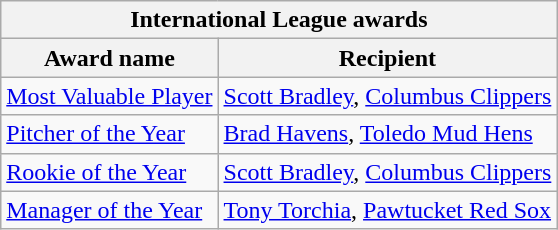<table class="wikitable">
<tr>
<th colspan="2">International League awards</th>
</tr>
<tr>
<th>Award name</th>
<th>Recipient</th>
</tr>
<tr>
<td><a href='#'>Most Valuable Player</a></td>
<td><a href='#'>Scott Bradley</a>, <a href='#'>Columbus Clippers</a></td>
</tr>
<tr>
<td><a href='#'>Pitcher of the Year</a></td>
<td><a href='#'>Brad Havens</a>, <a href='#'>Toledo Mud Hens</a></td>
</tr>
<tr>
<td><a href='#'>Rookie of the Year</a></td>
<td><a href='#'>Scott Bradley</a>, <a href='#'>Columbus Clippers</a></td>
</tr>
<tr>
<td><a href='#'>Manager of the Year</a></td>
<td><a href='#'>Tony Torchia</a>, <a href='#'>Pawtucket Red Sox</a></td>
</tr>
</table>
